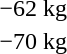<table>
<tr>
<td>−62 kg<br></td>
<td></td>
<td></td>
<td></td>
</tr>
<tr>
<td>−70 kg<br></td>
<td></td>
<td></td>
<td></td>
</tr>
</table>
